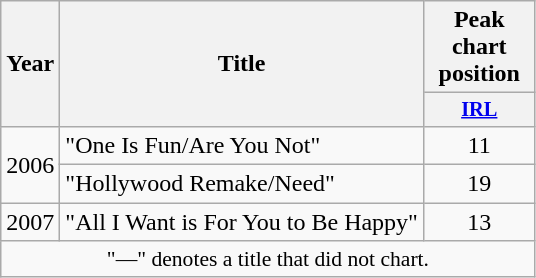<table class="wikitable" style="text-align:center;">
<tr>
<th rowspan=2>Year</th>
<th rowspan=2>Title</th>
<th>Peak chart position</th>
</tr>
<tr>
<th style="width:5em;font-size:85%"><a href='#'>IRL</a><br></th>
</tr>
<tr>
<td rowspan="2">2006</td>
<td style="text-align:left;">"One Is Fun/Are You Not"</td>
<td>11</td>
</tr>
<tr>
<td style="text-align:left;">"Hollywood Remake/Need"</td>
<td>19</td>
</tr>
<tr>
<td>2007</td>
<td style="text-align:left;">"All I Want is For You to Be Happy"</td>
<td>13</td>
</tr>
<tr>
<td colspan="3" style="font-size:90%">"—" denotes a title that did not chart.</td>
</tr>
</table>
